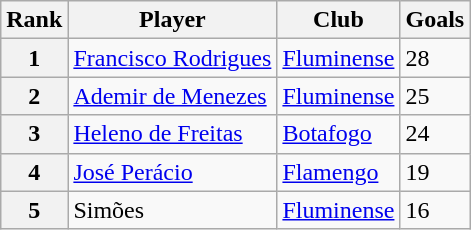<table class="wikitable">
<tr>
<th>Rank</th>
<th>Player</th>
<th>Club</th>
<th>Goals</th>
</tr>
<tr>
<th>1</th>
<td><a href='#'>Francisco Rodrigues</a></td>
<td><a href='#'>Fluminense</a></td>
<td>28</td>
</tr>
<tr>
<th>2</th>
<td><a href='#'>Ademir de Menezes</a></td>
<td><a href='#'>Fluminense</a></td>
<td>25</td>
</tr>
<tr>
<th>3</th>
<td><a href='#'>Heleno de Freitas</a></td>
<td><a href='#'>Botafogo</a></td>
<td>24</td>
</tr>
<tr>
<th>4</th>
<td><a href='#'>José Perácio</a></td>
<td><a href='#'>Flamengo</a></td>
<td>19</td>
</tr>
<tr>
<th>5</th>
<td>Simões</td>
<td><a href='#'>Fluminense</a></td>
<td>16</td>
</tr>
</table>
